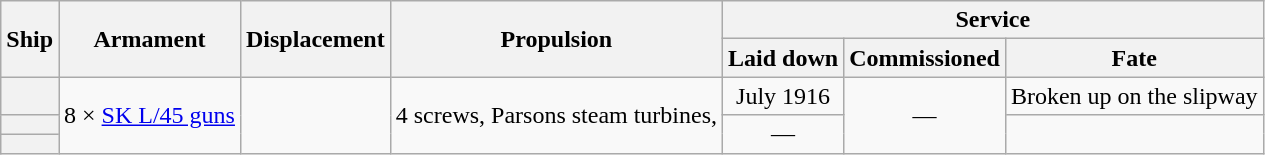<table class="wikitable plainrowheaders" style="text-align: center">
<tr valign="center">
<th scope="col" rowspan="2">Ship</th>
<th scope="col" rowspan="2">Armament</th>
<th scope="col" rowspan="2">Displacement</th>
<th scope="col" rowspan="2">Propulsion</th>
<th scope="col" colspan="3">Service</th>
</tr>
<tr valign="center">
<th scope="col">Laid down</th>
<th scope="col">Commissioned</th>
<th scope="col">Fate</th>
</tr>
<tr valign="center">
<th scope="row"></th>
<td rowspan="3">8 × <a href='#'> SK L/45 guns</a></td>
<td rowspan="3"></td>
<td rowspan="3">4 screws, Parsons steam turbines, </td>
<td>July 1916</td>
<td rowspan="3">—</td>
<td rowspan="1">Broken up on the slipway</td>
</tr>
<tr valign="center">
<th scope="row"></th>
<td rowspan="2">—</td>
</tr>
<tr valign="center">
<th scope="row"></th>
</tr>
</table>
